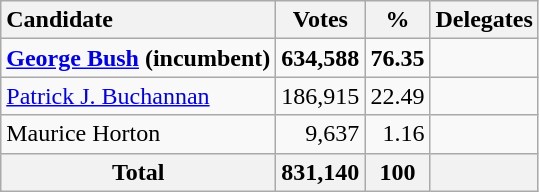<table class="wikitable sortable plainrowheaders" style="text-align:right;">
<tr>
<th style="text-align:left;">Candidate</th>
<th>Votes</th>
<th>%</th>
<th>Delegates</th>
</tr>
<tr>
<td style="text-align:left;"><strong><a href='#'>George Bush</a></strong> <strong>(incumbent)</strong></td>
<td><strong>634,588</strong></td>
<td><strong>76.35</strong></td>
<td style="text-align:center;"></td>
</tr>
<tr>
<td style="text-align:left;"><a href='#'>Patrick J. Buchannan</a></td>
<td>186,915</td>
<td>22.49</td>
<td style="text-align:center;"></td>
</tr>
<tr>
<td style="text-align:left;">Maurice Horton</td>
<td>9,637</td>
<td>1.16</td>
<td style="text-align:center;"></td>
</tr>
<tr class="sortbottom">
<th>Total</th>
<th>831,140</th>
<th>100</th>
<th></th>
</tr>
</table>
